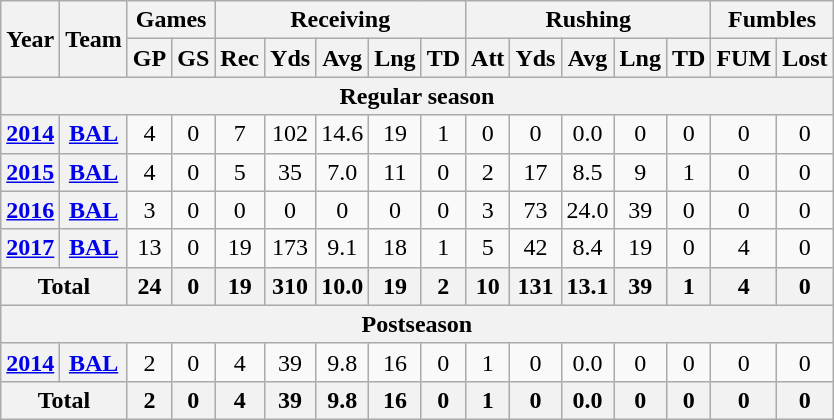<table class="wikitable" style="text-align: center;">
<tr>
<th rowspan="2">Year</th>
<th rowspan="2">Team</th>
<th colspan="2">Games</th>
<th colspan="5">Receiving</th>
<th colspan="5">Rushing</th>
<th colspan="2">Fumbles</th>
</tr>
<tr>
<th>GP</th>
<th>GS</th>
<th>Rec</th>
<th>Yds</th>
<th>Avg</th>
<th>Lng</th>
<th>TD</th>
<th>Att</th>
<th>Yds</th>
<th>Avg</th>
<th>Lng</th>
<th>TD</th>
<th>FUM</th>
<th>Lost</th>
</tr>
<tr>
<th colspan=16><strong>Regular season</strong></th>
</tr>
<tr>
<th><a href='#'>2014</a></th>
<th><a href='#'>BAL</a></th>
<td>4</td>
<td>0</td>
<td>7</td>
<td>102</td>
<td>14.6</td>
<td>19</td>
<td>1</td>
<td>0</td>
<td>0</td>
<td>0.0</td>
<td>0</td>
<td>0</td>
<td>0</td>
<td>0</td>
</tr>
<tr>
<th><a href='#'>2015</a></th>
<th><a href='#'>BAL</a></th>
<td>4</td>
<td>0</td>
<td>5</td>
<td>35</td>
<td>7.0</td>
<td>11</td>
<td>0</td>
<td>2</td>
<td>17</td>
<td>8.5</td>
<td>9</td>
<td>1</td>
<td>0</td>
<td>0</td>
</tr>
<tr>
<th><a href='#'>2016</a></th>
<th><a href='#'>BAL</a></th>
<td>3</td>
<td>0</td>
<td>0</td>
<td>0</td>
<td>0</td>
<td>0</td>
<td>0</td>
<td>3</td>
<td>73</td>
<td>24.0</td>
<td>39</td>
<td>0</td>
<td>0</td>
<td>0</td>
</tr>
<tr>
<th><a href='#'>2017</a></th>
<th><a href='#'>BAL</a></th>
<td>13</td>
<td>0</td>
<td>19</td>
<td>173</td>
<td>9.1</td>
<td>18</td>
<td>1</td>
<td>5</td>
<td>42</td>
<td>8.4</td>
<td>19</td>
<td>0</td>
<td>4</td>
<td>0</td>
</tr>
<tr>
<th colspan="2">Total</th>
<th>24</th>
<th>0</th>
<th>19</th>
<th>310</th>
<th>10.0</th>
<th>19</th>
<th>2</th>
<th>10</th>
<th>131</th>
<th>13.1</th>
<th>39</th>
<th>1</th>
<th>4</th>
<th>0</th>
</tr>
<tr>
<th colspan=16><strong>Postseason</strong></th>
</tr>
<tr>
<th><a href='#'>2014</a></th>
<th><a href='#'>BAL</a></th>
<td>2</td>
<td>0</td>
<td>4</td>
<td>39</td>
<td>9.8</td>
<td>16</td>
<td>0</td>
<td>1</td>
<td>0</td>
<td>0.0</td>
<td>0</td>
<td>0</td>
<td>0</td>
<td>0</td>
</tr>
<tr>
<th colspan="2">Total</th>
<th>2</th>
<th>0</th>
<th>4</th>
<th>39</th>
<th>9.8</th>
<th>16</th>
<th>0</th>
<th>1</th>
<th>0</th>
<th>0.0</th>
<th>0</th>
<th>0</th>
<th>0</th>
<th>0</th>
</tr>
</table>
